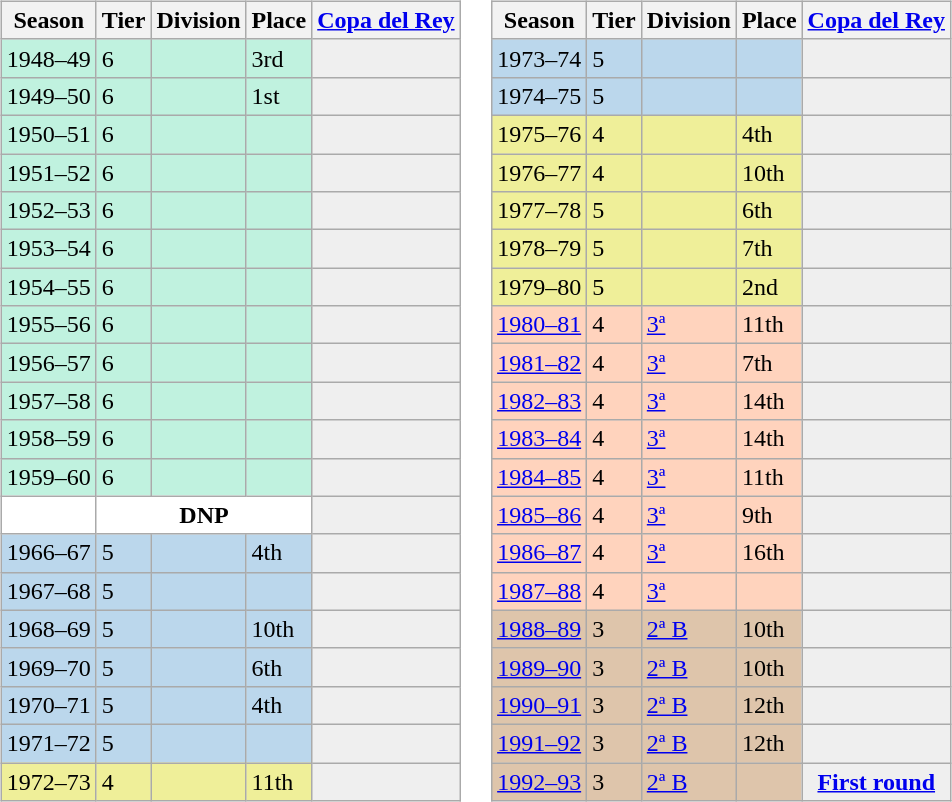<table>
<tr>
<td valign="top" width=0%><br><table class="wikitable">
<tr style="background:#f0f6fa;">
<th>Season</th>
<th>Tier</th>
<th>Division</th>
<th>Place</th>
<th><a href='#'>Copa del Rey</a></th>
</tr>
<tr>
<td style="background:#C0F2DF;">1948–49</td>
<td style="background:#C0F2DF;">6</td>
<td style="background:#C0F2DF;"></td>
<td style="background:#C0F2DF;">3rd</td>
<th style="background:#EFEFEF;"></th>
</tr>
<tr>
<td style="background:#C0F2DF;">1949–50</td>
<td style="background:#C0F2DF;">6</td>
<td style="background:#C0F2DF;"></td>
<td style="background:#C0F2DF;">1st</td>
<th style="background:#EFEFEF;"></th>
</tr>
<tr>
<td style="background:#C0F2DF;">1950–51</td>
<td style="background:#C0F2DF;">6</td>
<td style="background:#C0F2DF;"></td>
<td style="background:#C0F2DF;"></td>
<th style="background:#EFEFEF;"></th>
</tr>
<tr>
<td style="background:#C0F2DF;">1951–52</td>
<td style="background:#C0F2DF;">6</td>
<td style="background:#C0F2DF;"></td>
<td style="background:#C0F2DF;"></td>
<th style="background:#EFEFEF;"></th>
</tr>
<tr>
<td style="background:#C0F2DF;">1952–53</td>
<td style="background:#C0F2DF;">6</td>
<td style="background:#C0F2DF;"></td>
<td style="background:#C0F2DF;"></td>
<th style="background:#EFEFEF;"></th>
</tr>
<tr>
<td style="background:#C0F2DF;">1953–54</td>
<td style="background:#C0F2DF;">6</td>
<td style="background:#C0F2DF;"></td>
<td style="background:#C0F2DF;"></td>
<th style="background:#EFEFEF;"></th>
</tr>
<tr>
<td style="background:#C0F2DF;">1954–55</td>
<td style="background:#C0F2DF;">6</td>
<td style="background:#C0F2DF;"></td>
<td style="background:#C0F2DF;"></td>
<th style="background:#EFEFEF;"></th>
</tr>
<tr>
<td style="background:#C0F2DF;">1955–56</td>
<td style="background:#C0F2DF;">6</td>
<td style="background:#C0F2DF;"></td>
<td style="background:#C0F2DF;"></td>
<th style="background:#EFEFEF;"></th>
</tr>
<tr>
<td style="background:#C0F2DF;">1956–57</td>
<td style="background:#C0F2DF;">6</td>
<td style="background:#C0F2DF;"></td>
<td style="background:#C0F2DF;"></td>
<th style="background:#EFEFEF;"></th>
</tr>
<tr>
<td style="background:#C0F2DF;">1957–58</td>
<td style="background:#C0F2DF;">6</td>
<td style="background:#C0F2DF;"></td>
<td style="background:#C0F2DF;"></td>
<th style="background:#EFEFEF;"></th>
</tr>
<tr>
<td style="background:#C0F2DF;">1958–59</td>
<td style="background:#C0F2DF;">6</td>
<td style="background:#C0F2DF;"></td>
<td style="background:#C0F2DF;"></td>
<th style="background:#EFEFEF;"></th>
</tr>
<tr>
<td style="background:#C0F2DF;">1959–60</td>
<td style="background:#C0F2DF;">6</td>
<td style="background:#C0F2DF;"></td>
<td style="background:#C0F2DF;"></td>
<th style="background:#EFEFEF;"></th>
</tr>
<tr>
<td style="background:#FFFFFF;"></td>
<th style="background:#FFFFFF;" colspan="3">DNP</th>
<th style="background:#efefef;"></th>
</tr>
<tr>
<td style="background:#BBD7EC;">1966–67</td>
<td style="background:#BBD7EC;">5</td>
<td style="background:#BBD7EC;"></td>
<td style="background:#BBD7EC;">4th</td>
<th style="background:#efefef;"></th>
</tr>
<tr>
<td style="background:#BBD7EC;">1967–68</td>
<td style="background:#BBD7EC;">5</td>
<td style="background:#BBD7EC;"></td>
<td style="background:#BBD7EC;"></td>
<th style="background:#efefef;"></th>
</tr>
<tr>
<td style="background:#BBD7EC;">1968–69</td>
<td style="background:#BBD7EC;">5</td>
<td style="background:#BBD7EC;"></td>
<td style="background:#BBD7EC;">10th</td>
<th style="background:#efefef;"></th>
</tr>
<tr>
<td style="background:#BBD7EC;">1969–70</td>
<td style="background:#BBD7EC;">5</td>
<td style="background:#BBD7EC;"></td>
<td style="background:#BBD7EC;">6th</td>
<th style="background:#efefef;"></th>
</tr>
<tr>
<td style="background:#BBD7EC;">1970–71</td>
<td style="background:#BBD7EC;">5</td>
<td style="background:#BBD7EC;"></td>
<td style="background:#BBD7EC;">4th</td>
<th style="background:#efefef;"></th>
</tr>
<tr>
<td style="background:#BBD7EC;">1971–72</td>
<td style="background:#BBD7EC;">5</td>
<td style="background:#BBD7EC;"></td>
<td style="background:#BBD7EC;"></td>
<th style="background:#efefef;"></th>
</tr>
<tr>
<td style="background:#EFEF99;">1972–73</td>
<td style="background:#EFEF99;">4</td>
<td style="background:#EFEF99;"></td>
<td style="background:#EFEF99;">11th</td>
<th style="background:#efefef;"></th>
</tr>
</table>
</td>
<td valign="top" width=0%><br><table class="wikitable">
<tr style="background:#f0f6fa;">
<th>Season</th>
<th>Tier</th>
<th>Division</th>
<th>Place</th>
<th><a href='#'>Copa del Rey</a></th>
</tr>
<tr>
<td style="background:#BBD7EC;">1973–74</td>
<td style="background:#BBD7EC;">5</td>
<td style="background:#BBD7EC;"></td>
<td style="background:#BBD7EC;"></td>
<th style="background:#efefef;"></th>
</tr>
<tr>
<td style="background:#BBD7EC;">1974–75</td>
<td style="background:#BBD7EC;">5</td>
<td style="background:#BBD7EC;"></td>
<td style="background:#BBD7EC;"></td>
<th style="background:#efefef;"></th>
</tr>
<tr>
<td style="background:#EFEF99;">1975–76</td>
<td style="background:#EFEF99;">4</td>
<td style="background:#EFEF99;"></td>
<td style="background:#EFEF99;">4th</td>
<th style="background:#efefef;"></th>
</tr>
<tr>
<td style="background:#EFEF99;">1976–77</td>
<td style="background:#EFEF99;">4</td>
<td style="background:#EFEF99;"></td>
<td style="background:#EFEF99;">10th</td>
<th style="background:#efefef;"></th>
</tr>
<tr>
<td style="background:#EFEF99;">1977–78</td>
<td style="background:#EFEF99;">5</td>
<td style="background:#EFEF99;"></td>
<td style="background:#EFEF99;">6th</td>
<th style="background:#efefef;"></th>
</tr>
<tr>
<td style="background:#EFEF99;">1978–79</td>
<td style="background:#EFEF99;">5</td>
<td style="background:#EFEF99;"></td>
<td style="background:#EFEF99;">7th</td>
<th style="background:#efefef;"></th>
</tr>
<tr>
<td style="background:#EFEF99;">1979–80</td>
<td style="background:#EFEF99;">5</td>
<td style="background:#EFEF99;"></td>
<td style="background:#EFEF99;">2nd</td>
<th style="background:#efefef;"></th>
</tr>
<tr>
<td style="background:#FFD3BD;"><a href='#'>1980–81</a></td>
<td style="background:#FFD3BD;">4</td>
<td style="background:#FFD3BD;"><a href='#'>3ª</a></td>
<td style="background:#FFD3BD;">11th</td>
<th style="background:#efefef;"></th>
</tr>
<tr>
<td style="background:#FFD3BD;"><a href='#'>1981–82</a></td>
<td style="background:#FFD3BD;">4</td>
<td style="background:#FFD3BD;"><a href='#'>3ª</a></td>
<td style="background:#FFD3BD;">7th</td>
<th style="background:#efefef;"></th>
</tr>
<tr>
<td style="background:#FFD3BD;"><a href='#'>1982–83</a></td>
<td style="background:#FFD3BD;">4</td>
<td style="background:#FFD3BD;"><a href='#'>3ª</a></td>
<td style="background:#FFD3BD;">14th</td>
<th style="background:#efefef;"></th>
</tr>
<tr>
<td style="background:#FFD3BD;"><a href='#'>1983–84</a></td>
<td style="background:#FFD3BD;">4</td>
<td style="background:#FFD3BD;"><a href='#'>3ª</a></td>
<td style="background:#FFD3BD;">14th</td>
<th style="background:#efefef;"></th>
</tr>
<tr>
<td style="background:#FFD3BD;"><a href='#'>1984–85</a></td>
<td style="background:#FFD3BD;">4</td>
<td style="background:#FFD3BD;"><a href='#'>3ª</a></td>
<td style="background:#FFD3BD;">11th</td>
<th style="background:#efefef;"></th>
</tr>
<tr>
<td style="background:#FFD3BD;"><a href='#'>1985–86</a></td>
<td style="background:#FFD3BD;">4</td>
<td style="background:#FFD3BD;"><a href='#'>3ª</a></td>
<td style="background:#FFD3BD;">9th</td>
<th style="background:#efefef;"></th>
</tr>
<tr>
<td style="background:#FFD3BD;"><a href='#'>1986–87</a></td>
<td style="background:#FFD3BD;">4</td>
<td style="background:#FFD3BD;"><a href='#'>3ª</a></td>
<td style="background:#FFD3BD;">16th</td>
<th style="background:#efefef;"></th>
</tr>
<tr>
<td style="background:#FFD3BD;"><a href='#'>1987–88</a></td>
<td style="background:#FFD3BD;">4</td>
<td style="background:#FFD3BD;"><a href='#'>3ª</a></td>
<td style="background:#FFD3BD;"></td>
<th style="background:#efefef;"></th>
</tr>
<tr>
<td style="background:#DEC5AB;"><a href='#'>1988–89</a></td>
<td style="background:#DEC5AB;">3</td>
<td style="background:#DEC5AB;"><a href='#'>2ª B</a></td>
<td style="background:#DEC5AB;">10th</td>
<th style="background:#efefef;"></th>
</tr>
<tr>
<td style="background:#DEC5AB;"><a href='#'>1989–90</a></td>
<td style="background:#DEC5AB;">3</td>
<td style="background:#DEC5AB;"><a href='#'>2ª B</a></td>
<td style="background:#DEC5AB;">10th</td>
<th style="background:#efefef;"></th>
</tr>
<tr>
<td style="background:#DEC5AB;"><a href='#'>1990–91</a></td>
<td style="background:#DEC5AB;">3</td>
<td style="background:#DEC5AB;"><a href='#'>2ª B</a></td>
<td style="background:#DEC5AB;">12th</td>
<th style="background:#efefef;"></th>
</tr>
<tr>
<td style="background:#DEC5AB;"><a href='#'>1991–92</a></td>
<td style="background:#DEC5AB;">3</td>
<td style="background:#DEC5AB;"><a href='#'>2ª B</a></td>
<td style="background:#DEC5AB;">12th</td>
<th style="background:#efefef;"></th>
</tr>
<tr>
<td style="background:#DEC5AB;"><a href='#'>1992–93</a></td>
<td style="background:#DEC5AB;">3</td>
<td style="background:#DEC5AB;"><a href='#'>2ª B</a></td>
<td style="background:#DEC5AB;"></td>
<th style="background:#efefef;"><a href='#'>First round</a></th>
</tr>
</table>
</td>
</tr>
</table>
